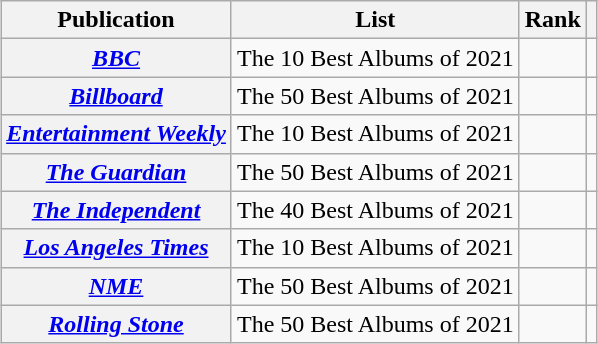<table class="wikitable mw-collapsible sortable plainrowheaders" style="margin-left: auto; margin-right: auto; border: none;">
<tr>
<th scope="col">Publication</th>
<th scope="col" class="unsortable">List</th>
<th scope="col" data-sort-type="number">Rank</th>
<th scope="col" class="unsortable"></th>
</tr>
<tr>
<th scope="row"><em><a href='#'>BBC</a></em></th>
<td>The 10 Best Albums of 2021</td>
<td></td>
<td></td>
</tr>
<tr>
<th scope="row"><em><a href='#'>Billboard</a></em></th>
<td>The 50 Best Albums of 2021</td>
<td></td>
<td></td>
</tr>
<tr>
<th scope="row"><em><a href='#'>Entertainment Weekly</a></em></th>
<td>The 10 Best Albums of 2021</td>
<td></td>
<td></td>
</tr>
<tr>
<th scope="row"><em><a href='#'>The Guardian</a></em></th>
<td>The 50 Best Albums of 2021</td>
<td></td>
<td></td>
</tr>
<tr>
<th scope="row"><em><a href='#'>The Independent</a></em></th>
<td>The 40 Best Albums of 2021</td>
<td></td>
<td></td>
</tr>
<tr>
<th scope="row"><em><a href='#'>Los Angeles Times</a></em></th>
<td>The 10 Best Albums of 2021</td>
<td></td>
<td></td>
</tr>
<tr>
<th scope="row"><em><a href='#'>NME</a></em></th>
<td>The 50 Best Albums of 2021</td>
<td></td>
<td></td>
</tr>
<tr>
<th scope="row"><em><a href='#'>Rolling Stone</a></em></th>
<td>The 50 Best Albums of 2021</td>
<td></td>
<td></td>
</tr>
</table>
